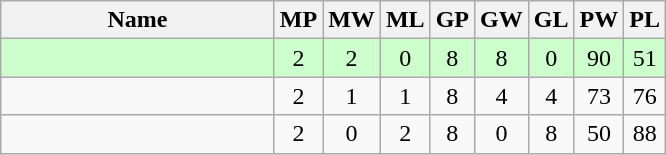<table class=wikitable style="text-align:center">
<tr>
<th width=175>Name</th>
<th width=20>MP</th>
<th width=20>MW</th>
<th width=20>ML</th>
<th width=20>GP</th>
<th width=20>GW</th>
<th width=20>GL</th>
<th width=20>PW</th>
<th width=20>PL</th>
</tr>
<tr style="background-color:#ccffcc;">
<td style="text-align:left;"><strong></strong></td>
<td>2</td>
<td>2</td>
<td>0</td>
<td>8</td>
<td>8</td>
<td>0</td>
<td>90</td>
<td>51</td>
</tr>
<tr>
<td style="text-align:left;"></td>
<td>2</td>
<td>1</td>
<td>1</td>
<td>8</td>
<td>4</td>
<td>4</td>
<td>73</td>
<td>76</td>
</tr>
<tr>
<td style="text-align:left;"></td>
<td>2</td>
<td>0</td>
<td>2</td>
<td>8</td>
<td>0</td>
<td>8</td>
<td>50</td>
<td>88</td>
</tr>
</table>
